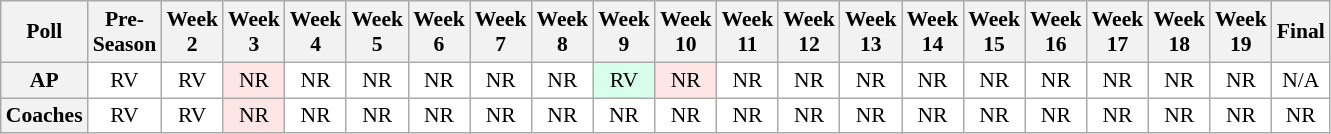<table class="wikitable" style="white-space:nowrap;font-size:90%">
<tr>
<th>Poll</th>
<th>Pre-<br>Season</th>
<th>Week<br>2</th>
<th>Week<br>3</th>
<th>Week<br>4</th>
<th>Week<br>5</th>
<th>Week<br>6</th>
<th>Week<br>7</th>
<th>Week<br>8</th>
<th>Week<br>9</th>
<th>Week<br>10</th>
<th>Week<br>11</th>
<th>Week<br>12</th>
<th>Week<br>13</th>
<th>Week<br>14</th>
<th>Week<br>15</th>
<th>Week<br>16</th>
<th>Week<br>17</th>
<th>Week<br>18</th>
<th>Week<br>19</th>
<th>Final</th>
</tr>
<tr style="text-align:center;">
<th>AP</th>
<td style="background:#FFF;">RV</td>
<td style="background:#FFF;">RV</td>
<td style="background:#FFE6E6;">NR</td>
<td style="background:#FFF;">NR</td>
<td style="background:#FFF;">NR</td>
<td style="background:#FFF;">NR</td>
<td style="background:#FFF;">NR</td>
<td style="background:#FFF;">NR</td>
<td style="background:#D8FFEB;">RV</td>
<td style="background:#FFE6E6;">NR</td>
<td style="background:#FFF;">NR</td>
<td style="background:#FFF;">NR</td>
<td style="background:#FFF;">NR</td>
<td style="background:#FFF;">NR</td>
<td style="background:#FFF;">NR</td>
<td style="background:#FFF;">NR</td>
<td style="background:#FFF;">NR</td>
<td style="background:#FFF;">NR</td>
<td style="background:#FFF;">NR</td>
<td style="background:#FFF;">N/A</td>
</tr>
<tr style="text-align:center;">
<th>Coaches</th>
<td style="background:#FFF;">RV</td>
<td style="background:#FFF;">RV</td>
<td style="background:#FFE6E6;">NR</td>
<td style="background:#FFF;">NR</td>
<td style="background:#FFF;">NR</td>
<td style="background:#FFF;">NR</td>
<td style="background:#FFF;">NR</td>
<td style="background:#FFF;">NR</td>
<td style="background:#FFF;">NR</td>
<td style="background:#FFF;">NR</td>
<td style="background:#FFF;">NR</td>
<td style="background:#FFF;">NR</td>
<td style="background:#FFF;">NR</td>
<td style="background:#FFF;">NR</td>
<td style="background:#FFF;">NR</td>
<td style="background:#FFF;">NR</td>
<td style="background:#FFF;">NR</td>
<td style="background:#FFF;">NR</td>
<td style="background:#FFF;">NR</td>
<td style="background:#FFF;">NR</td>
</tr>
</table>
